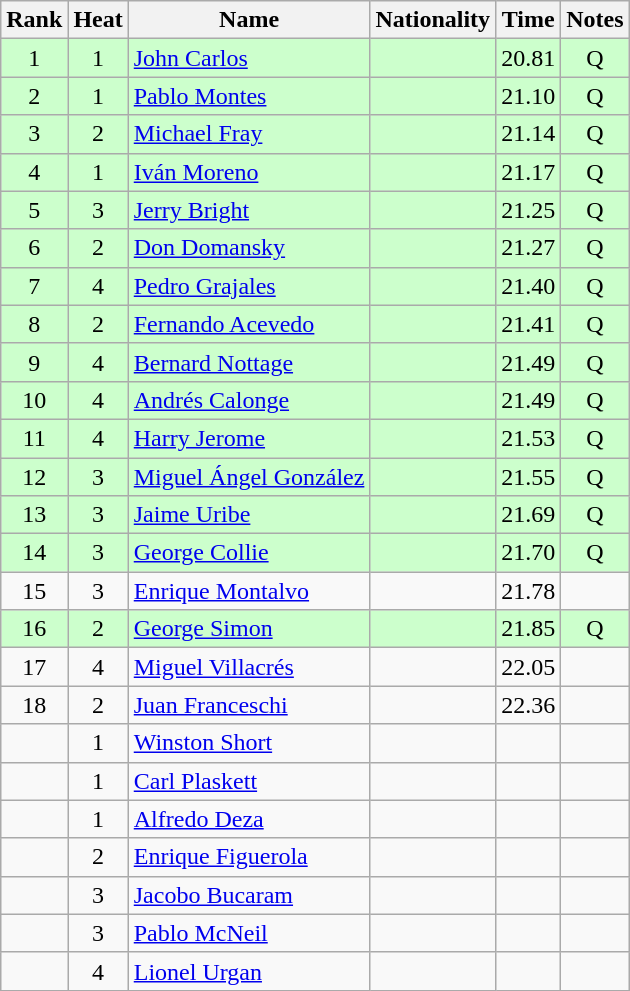<table class="wikitable sortable" style="text-align:center">
<tr>
<th>Rank</th>
<th>Heat</th>
<th>Name</th>
<th>Nationality</th>
<th>Time</th>
<th>Notes</th>
</tr>
<tr bgcolor=ccffcc>
<td>1</td>
<td>1</td>
<td align=left><a href='#'>John Carlos</a></td>
<td align=left></td>
<td>20.81</td>
<td>Q</td>
</tr>
<tr bgcolor=ccffcc>
<td>2</td>
<td>1</td>
<td align=left><a href='#'>Pablo Montes</a></td>
<td align=left></td>
<td>21.10</td>
<td>Q</td>
</tr>
<tr bgcolor=ccffcc>
<td>3</td>
<td>2</td>
<td align=left><a href='#'>Michael Fray</a></td>
<td align=left></td>
<td>21.14</td>
<td>Q</td>
</tr>
<tr bgcolor=ccffcc>
<td>4</td>
<td>1</td>
<td align=left><a href='#'>Iván Moreno</a></td>
<td align=left></td>
<td>21.17</td>
<td>Q</td>
</tr>
<tr bgcolor=ccffcc>
<td>5</td>
<td>3</td>
<td align=left><a href='#'>Jerry Bright</a></td>
<td align=left></td>
<td>21.25</td>
<td>Q</td>
</tr>
<tr bgcolor=ccffcc>
<td>6</td>
<td>2</td>
<td align=left><a href='#'>Don Domansky</a></td>
<td align=left></td>
<td>21.27</td>
<td>Q</td>
</tr>
<tr bgcolor=ccffcc>
<td>7</td>
<td>4</td>
<td align=left><a href='#'>Pedro Grajales</a></td>
<td align=left></td>
<td>21.40</td>
<td>Q</td>
</tr>
<tr bgcolor=ccffcc>
<td>8</td>
<td>2</td>
<td align=left><a href='#'>Fernando Acevedo</a></td>
<td align=left></td>
<td>21.41</td>
<td>Q</td>
</tr>
<tr bgcolor=ccffcc>
<td>9</td>
<td>4</td>
<td align=left><a href='#'>Bernard Nottage</a></td>
<td align=left></td>
<td>21.49</td>
<td>Q</td>
</tr>
<tr bgcolor=ccffcc>
<td>10</td>
<td>4</td>
<td align=left><a href='#'>Andrés Calonge</a></td>
<td align=left></td>
<td>21.49</td>
<td>Q</td>
</tr>
<tr bgcolor=ccffcc>
<td>11</td>
<td>4</td>
<td align=left><a href='#'>Harry Jerome</a></td>
<td align=left></td>
<td>21.53</td>
<td>Q</td>
</tr>
<tr bgcolor=ccffcc>
<td>12</td>
<td>3</td>
<td align=left><a href='#'>Miguel Ángel González</a></td>
<td align=left></td>
<td>21.55</td>
<td>Q</td>
</tr>
<tr bgcolor=ccffcc>
<td>13</td>
<td>3</td>
<td align=left><a href='#'>Jaime Uribe</a></td>
<td align=left></td>
<td>21.69</td>
<td>Q</td>
</tr>
<tr bgcolor=ccffcc>
<td>14</td>
<td>3</td>
<td align=left><a href='#'>George Collie</a></td>
<td align=left></td>
<td>21.70</td>
<td>Q</td>
</tr>
<tr>
<td>15</td>
<td>3</td>
<td align=left><a href='#'>Enrique Montalvo</a></td>
<td align=left></td>
<td>21.78</td>
<td></td>
</tr>
<tr bgcolor=ccffcc>
<td>16</td>
<td>2</td>
<td align=left><a href='#'>George Simon</a></td>
<td align=left></td>
<td>21.85</td>
<td>Q</td>
</tr>
<tr>
<td>17</td>
<td>4</td>
<td align=left><a href='#'>Miguel Villacrés</a></td>
<td align=left></td>
<td>22.05</td>
<td></td>
</tr>
<tr>
<td>18</td>
<td>2</td>
<td align=left><a href='#'>Juan Franceschi</a></td>
<td align=left></td>
<td>22.36</td>
<td></td>
</tr>
<tr>
<td></td>
<td>1</td>
<td align=left><a href='#'>Winston Short</a></td>
<td align=left></td>
<td></td>
<td></td>
</tr>
<tr>
<td></td>
<td>1</td>
<td align=left><a href='#'>Carl Plaskett</a></td>
<td align=left></td>
<td></td>
<td></td>
</tr>
<tr>
<td></td>
<td>1</td>
<td align=left><a href='#'>Alfredo Deza</a></td>
<td align=left></td>
<td></td>
<td></td>
</tr>
<tr>
<td></td>
<td>2</td>
<td align=left><a href='#'>Enrique Figuerola</a></td>
<td align=left></td>
<td></td>
<td></td>
</tr>
<tr>
<td></td>
<td>3</td>
<td align=left><a href='#'>Jacobo Bucaram</a></td>
<td align=left></td>
<td></td>
<td></td>
</tr>
<tr>
<td></td>
<td>3</td>
<td align=left><a href='#'>Pablo McNeil</a></td>
<td align=left></td>
<td></td>
<td></td>
</tr>
<tr>
<td></td>
<td>4</td>
<td align=left><a href='#'>Lionel Urgan</a></td>
<td align=left></td>
<td></td>
<td></td>
</tr>
</table>
